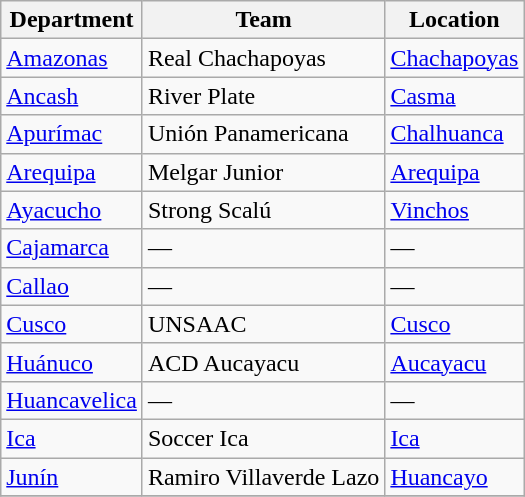<table class="wikitable">
<tr>
<th>Department</th>
<th>Team</th>
<th>Location</th>
</tr>
<tr>
<td><a href='#'>Amazonas</a></td>
<td>Real Chachapoyas</td>
<td><a href='#'>Chachapoyas</a></td>
</tr>
<tr>
<td><a href='#'>Ancash</a></td>
<td>River Plate</td>
<td><a href='#'>Casma</a></td>
</tr>
<tr>
<td><a href='#'>Apurímac</a></td>
<td>Unión Panamericana</td>
<td><a href='#'>Chalhuanca</a></td>
</tr>
<tr>
<td><a href='#'>Arequipa</a></td>
<td>Melgar Junior</td>
<td><a href='#'>Arequipa</a></td>
</tr>
<tr>
<td><a href='#'>Ayacucho</a></td>
<td>Strong Scalú</td>
<td><a href='#'>Vinchos</a></td>
</tr>
<tr>
<td><a href='#'>Cajamarca</a></td>
<td>—</td>
<td>—</td>
</tr>
<tr>
<td><a href='#'>Callao</a></td>
<td>—</td>
<td>—</td>
</tr>
<tr>
<td><a href='#'>Cusco</a></td>
<td>UNSAAC</td>
<td><a href='#'>Cusco</a></td>
</tr>
<tr>
<td><a href='#'>Huánuco</a></td>
<td>ACD Aucayacu</td>
<td><a href='#'>Aucayacu</a></td>
</tr>
<tr>
<td><a href='#'>Huancavelica</a></td>
<td>—</td>
<td>—</td>
</tr>
<tr>
<td><a href='#'>Ica</a></td>
<td>Soccer Ica</td>
<td><a href='#'>Ica</a></td>
</tr>
<tr>
<td><a href='#'>Junín</a></td>
<td>Ramiro Villaverde Lazo</td>
<td><a href='#'>Huancayo</a></td>
</tr>
<tr>
</tr>
</table>
